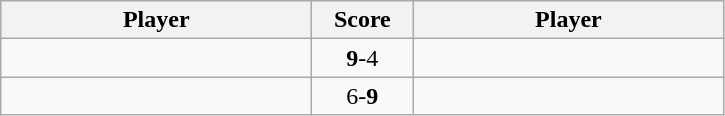<table class="wikitable ">
<tr>
<th width=200>Player</th>
<th width=60>Score</th>
<th width=200>Player</th>
</tr>
<tr>
<td><strong></strong></td>
<td align="center"><strong>9</strong>-4</td>
<td {{nowrap></td>
</tr>
<tr>
<td></td>
<td align="center">6-<strong>9</strong></td>
<td><strong></strong></td>
</tr>
</table>
